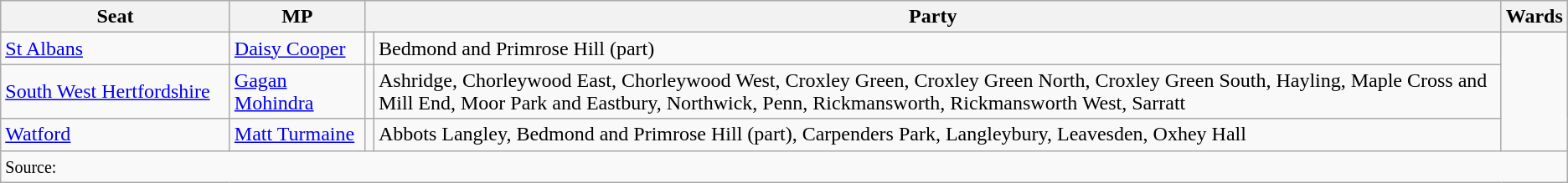<table class="wikitable">
<tr>
<th width=175px>Seat</th>
<th width=100px>MP</th>
<th colspan=2>Party</th>
<th>Wards</th>
</tr>
<tr>
<td><a href='#'>St Albans</a></td>
<td><a href='#'>Daisy Cooper</a></td>
<td></td>
<td>Bedmond and Primrose Hill (part)</td>
</tr>
<tr>
<td><a href='#'>South West Hertfordshire</a></td>
<td><a href='#'>Gagan Mohindra</a></td>
<td></td>
<td>Ashridge, Chorleywood East, Chorleywood West, Croxley Green, Croxley Green North, Croxley Green South, Hayling, Maple Cross and Mill End, Moor Park and Eastbury, Northwick, Penn, Rickmansworth, Rickmansworth West, Sarratt</td>
</tr>
<tr>
<td><a href='#'>Watford</a></td>
<td><a href='#'>Matt Turmaine</a></td>
<td></td>
<td>Abbots Langley, Bedmond and Primrose Hill (part), Carpenders Park, Langleybury, Leavesden, Oxhey Hall</td>
</tr>
<tr>
<td colspan=5><small>Source: </small></td>
</tr>
</table>
